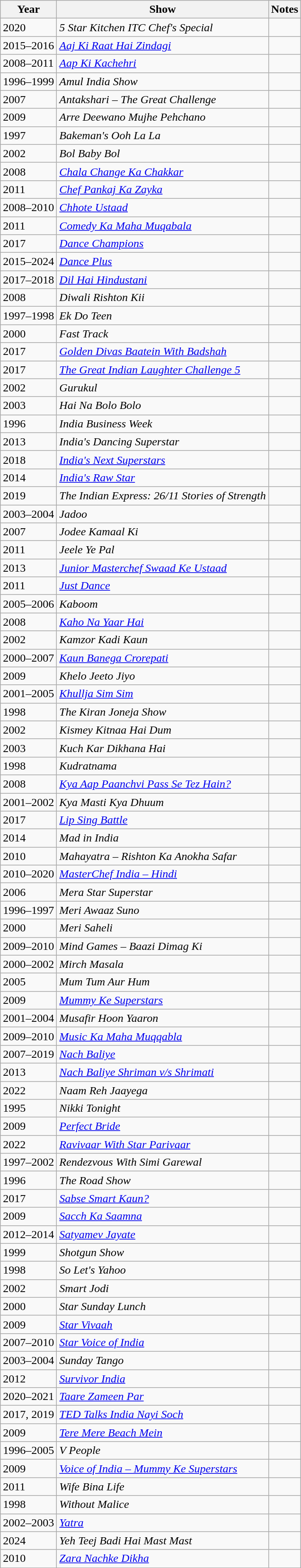<table class="wikitable sortable">
<tr>
<th>Year</th>
<th>Show</th>
<th>Notes</th>
</tr>
<tr>
<td>2020</td>
<td><em>5 Star Kitchen ITC Chef's Special</em></td>
<td></td>
</tr>
<tr>
<td>2015–2016</td>
<td><em><a href='#'>Aaj Ki Raat Hai Zindagi</a></em></td>
<td></td>
</tr>
<tr>
<td>2008–2011</td>
<td><em><a href='#'>Aap Ki Kachehri</a></em></td>
<td></td>
</tr>
<tr>
<td>1996–1999</td>
<td><em>Amul India Show</em></td>
<td></td>
</tr>
<tr>
<td>2007</td>
<td><em>Antakshari – The Great Challenge</em></td>
<td></td>
</tr>
<tr>
<td>2009</td>
<td><em>Arre Deewano Mujhe Pehchano</em></td>
<td></td>
</tr>
<tr>
<td>1997</td>
<td><em>Bakeman's Ooh La La</em></td>
<td></td>
</tr>
<tr>
<td>2002</td>
<td><em>Bol Baby Bol</em></td>
<td></td>
</tr>
<tr>
<td>2008</td>
<td><em><a href='#'>Chala Change Ka Chakkar</a></em></td>
<td></td>
</tr>
<tr>
<td>2011</td>
<td><em><a href='#'>Chef Pankaj Ka Zayka</a></em></td>
<td></td>
</tr>
<tr>
<td>2008–2010</td>
<td><em><a href='#'>Chhote Ustaad</a></em></td>
<td></td>
</tr>
<tr>
<td>2011</td>
<td><em><a href='#'>Comedy Ka Maha Muqabala</a></em></td>
<td></td>
</tr>
<tr>
<td>2017</td>
<td><em><a href='#'>Dance Champions</a></em></td>
<td></td>
</tr>
<tr>
<td>2015–2024</td>
<td><em><a href='#'>Dance Plus</a></em></td>
<td></td>
</tr>
<tr>
<td>2017–2018</td>
<td><em><a href='#'>Dil Hai Hindustani</a></em></td>
<td></td>
</tr>
<tr>
<td>2008</td>
<td><em>Diwali Rishton Kii</em></td>
<td></td>
</tr>
<tr>
<td>1997–1998</td>
<td><em>Ek Do Teen</em></td>
<td></td>
</tr>
<tr>
<td>2000</td>
<td><em>Fast Track</em></td>
<td></td>
</tr>
<tr>
<td>2017</td>
<td><em><a href='#'>Golden Divas Baatein With Badshah</a></em></td>
<td></td>
</tr>
<tr>
<td>2017</td>
<td><em><a href='#'>The Great Indian Laughter Challenge 5</a></em></td>
<td></td>
</tr>
<tr>
<td>2002</td>
<td><em>Gurukul</em></td>
<td></td>
</tr>
<tr>
<td>2003</td>
<td><em>Hai Na Bolo Bolo</em></td>
<td></td>
</tr>
<tr>
<td>1996</td>
<td><em>India Business Week</em></td>
<td></td>
</tr>
<tr>
<td>2013</td>
<td><em>India's Dancing Superstar</em></td>
<td></td>
</tr>
<tr>
<td>2018</td>
<td><em><a href='#'>India's Next Superstars</a></em></td>
<td></td>
</tr>
<tr>
<td>2014</td>
<td><em><a href='#'>India's Raw Star</a></em></td>
<td></td>
</tr>
<tr>
<td>2019</td>
<td><em>The Indian Express: 26/11 Stories of Strength</em></td>
<td></td>
</tr>
<tr>
<td>2003–2004</td>
<td><em>Jadoo</em></td>
<td></td>
</tr>
<tr>
<td>2007</td>
<td><em>Jodee Kamaal Ki</em></td>
<td></td>
</tr>
<tr>
<td>2011</td>
<td><em>Jeele Ye Pal</em></td>
<td></td>
</tr>
<tr>
<td>2013</td>
<td><em><a href='#'>Junior Masterchef Swaad Ke Ustaad</a></em></td>
<td></td>
</tr>
<tr>
<td>2011</td>
<td><em><a href='#'>Just Dance</a></em></td>
<td></td>
</tr>
<tr>
<td>2005–2006</td>
<td><em>Kaboom</em></td>
<td></td>
</tr>
<tr>
<td>2008</td>
<td><em><a href='#'>Kaho Na Yaar Hai</a></em></td>
<td></td>
</tr>
<tr>
<td>2002</td>
<td><em>Kamzor Kadi Kaun</em></td>
<td></td>
</tr>
<tr>
<td>2000–2007</td>
<td><em><a href='#'>Kaun Banega Crorepati</a></em></td>
<td></td>
</tr>
<tr>
<td>2009</td>
<td><em>Khelo Jeeto Jiyo</em></td>
<td></td>
</tr>
<tr>
<td>2001–2005</td>
<td><em><a href='#'>Khullja Sim Sim</a></em></td>
<td></td>
</tr>
<tr>
<td>1998</td>
<td><em>The Kiran Joneja Show</em></td>
<td></td>
</tr>
<tr>
<td>2002</td>
<td><em>Kismey Kitnaa Hai Dum</em></td>
<td></td>
</tr>
<tr>
<td>2003</td>
<td><em>Kuch Kar Dikhana Hai</em></td>
<td></td>
</tr>
<tr>
<td>1998</td>
<td><em>Kudratnama</em></td>
<td></td>
</tr>
<tr>
<td>2008</td>
<td><em><a href='#'>Kya Aap Paanchvi Pass Se Tez Hain?</a></em></td>
<td></td>
</tr>
<tr>
<td>2001–2002</td>
<td><em>Kya Masti Kya Dhuum</em></td>
<td></td>
</tr>
<tr>
<td>2017</td>
<td><em><a href='#'>Lip Sing Battle</a></em></td>
<td></td>
</tr>
<tr>
<td>2014</td>
<td><em>Mad in India</em></td>
<td></td>
</tr>
<tr>
<td>2010</td>
<td><em>Mahayatra – Rishton Ka Anokha Safar</em></td>
<td></td>
</tr>
<tr>
<td>2010–2020</td>
<td><em><a href='#'>MasterChef India – Hindi</a></em></td>
<td></td>
</tr>
<tr>
<td>2006</td>
<td><em>Mera Star Superstar</em></td>
<td></td>
</tr>
<tr>
<td>1996–1997</td>
<td><em>Meri Awaaz Suno</em></td>
<td></td>
</tr>
<tr>
<td>2000</td>
<td><em>Meri Saheli</em></td>
</tr>
<tr>
<td>2009–2010</td>
<td><em>Mind Games – Baazi Dimag Ki</em></td>
<td></td>
</tr>
<tr>
<td>2000–2002</td>
<td><em>Mirch Masala</em></td>
<td></td>
</tr>
<tr>
<td>2005</td>
<td><em>Mum Tum Aur Hum</em></td>
<td></td>
</tr>
<tr>
<td>2009</td>
<td><em><a href='#'>Mummy Ke Superstars</a></em></td>
<td></td>
</tr>
<tr>
<td>2001–2004</td>
<td><em>Musafir Hoon Yaaron</em></td>
<td></td>
</tr>
<tr>
<td>2009–2010</td>
<td><em><a href='#'>Music Ka Maha Muqqabla</a></em></td>
<td></td>
</tr>
<tr>
<td>2007–2019</td>
<td><em><a href='#'>Nach Baliye</a></em></td>
<td></td>
</tr>
<tr>
<td>2013</td>
<td><em><a href='#'>Nach Baliye Shriman v/s Shrimati</a></em></td>
<td></td>
</tr>
<tr>
<td>2022</td>
<td><em>Naam Reh Jaayega</em></td>
<td></td>
</tr>
<tr>
<td>1995</td>
<td><em>Nikki Tonight</em></td>
<td></td>
</tr>
<tr>
<td>2009</td>
<td><em><a href='#'>Perfect Bride</a></em></td>
<td></td>
</tr>
<tr>
<td>2022</td>
<td><em><a href='#'>Ravivaar With Star Parivaar</a></em></td>
<td></td>
</tr>
<tr>
<td>1997–2002</td>
<td><em>Rendezvous With Simi Garewal</em></td>
<td></td>
</tr>
<tr>
<td>1996</td>
<td><em>The Road Show</em></td>
<td></td>
</tr>
<tr>
<td>2017</td>
<td><em><a href='#'>Sabse Smart Kaun?</a></em></td>
<td></td>
</tr>
<tr>
<td>2009</td>
<td><em><a href='#'>Sacch Ka Saamna</a></em></td>
<td></td>
</tr>
<tr>
<td>2012–2014</td>
<td><em><a href='#'>Satyamev Jayate</a></em></td>
<td></td>
</tr>
<tr>
<td>1999</td>
<td><em>Shotgun Show</em></td>
<td></td>
</tr>
<tr>
<td>1998</td>
<td><em>So Let's Yahoo</em></td>
<td></td>
</tr>
<tr>
<td>2002</td>
<td><em>Smart Jodi</em></td>
<td></td>
</tr>
<tr>
<td>2000</td>
<td><em>Star Sunday Lunch</em></td>
<td></td>
</tr>
<tr>
<td>2009</td>
<td><em><a href='#'>Star Vivaah</a></em></td>
<td></td>
</tr>
<tr>
<td>2007–2010</td>
<td><em><a href='#'>Star Voice of India</a></em></td>
<td></td>
</tr>
<tr>
<td>2003–2004</td>
<td><em>Sunday Tango</em></td>
<td></td>
</tr>
<tr>
<td>2012</td>
<td><em><a href='#'>Survivor India</a></em></td>
<td></td>
</tr>
<tr>
<td>2020–2021</td>
<td><em><a href='#'>Taare Zameen Par</a></em></td>
</tr>
<tr>
<td>2017, 2019</td>
<td><em><a href='#'>TED Talks India Nayi Soch</a></em></td>
<td></td>
</tr>
<tr>
<td>2009</td>
<td><em><a href='#'>Tere Mere Beach Mein</a></em></td>
<td></td>
</tr>
<tr>
<td>1996–2005</td>
<td><em>V People</em></td>
<td></td>
</tr>
<tr>
<td>2009</td>
<td><em><a href='#'>Voice of India – Mummy Ke Superstars</a></em></td>
<td></td>
</tr>
<tr>
<td>2011</td>
<td><em>Wife Bina Life</em></td>
<td></td>
</tr>
<tr>
<td>1998</td>
<td><em>Without Malice</em></td>
</tr>
<tr>
<td>2002–2003</td>
<td><em><a href='#'>Yatra</a></em></td>
<td></td>
</tr>
<tr>
<td>2024</td>
<td><em>Yeh Teej Badi Hai Mast Mast</em></td>
<td></td>
</tr>
<tr>
<td>2010</td>
<td><em><a href='#'>Zara Nachke Dikha</a></em></td>
<td></td>
</tr>
</table>
